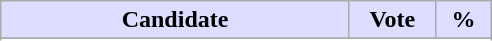<table class="wikitable">
<tr>
<th style="background:#ddf; width:225px;">Candidate</th>
<th style="background:#ddf; width:50px;">Vote</th>
<th style="background:#ddf; width:30px;">%</th>
</tr>
<tr>
</tr>
<tr>
</tr>
</table>
